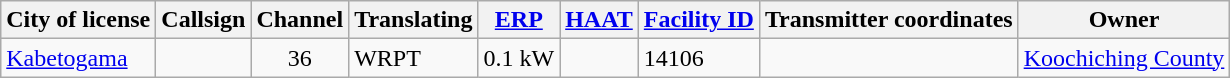<table class="wikitable">
<tr>
<th>City of license</th>
<th>Callsign</th>
<th>Channel</th>
<th>Translating</th>
<th><a href='#'>ERP</a></th>
<th><a href='#'>HAAT</a></th>
<th><a href='#'>Facility ID</a></th>
<th>Transmitter coordinates</th>
<th>Owner</th>
</tr>
<tr>
<td><a href='#'>Kabetogama</a></td>
<td><strong></strong></td>
<td style="text-align: center;">36</td>
<td>WRPT</td>
<td>0.1 kW</td>
<td></td>
<td>14106</td>
<td></td>
<td><a href='#'>Koochiching County</a></td>
</tr>
</table>
